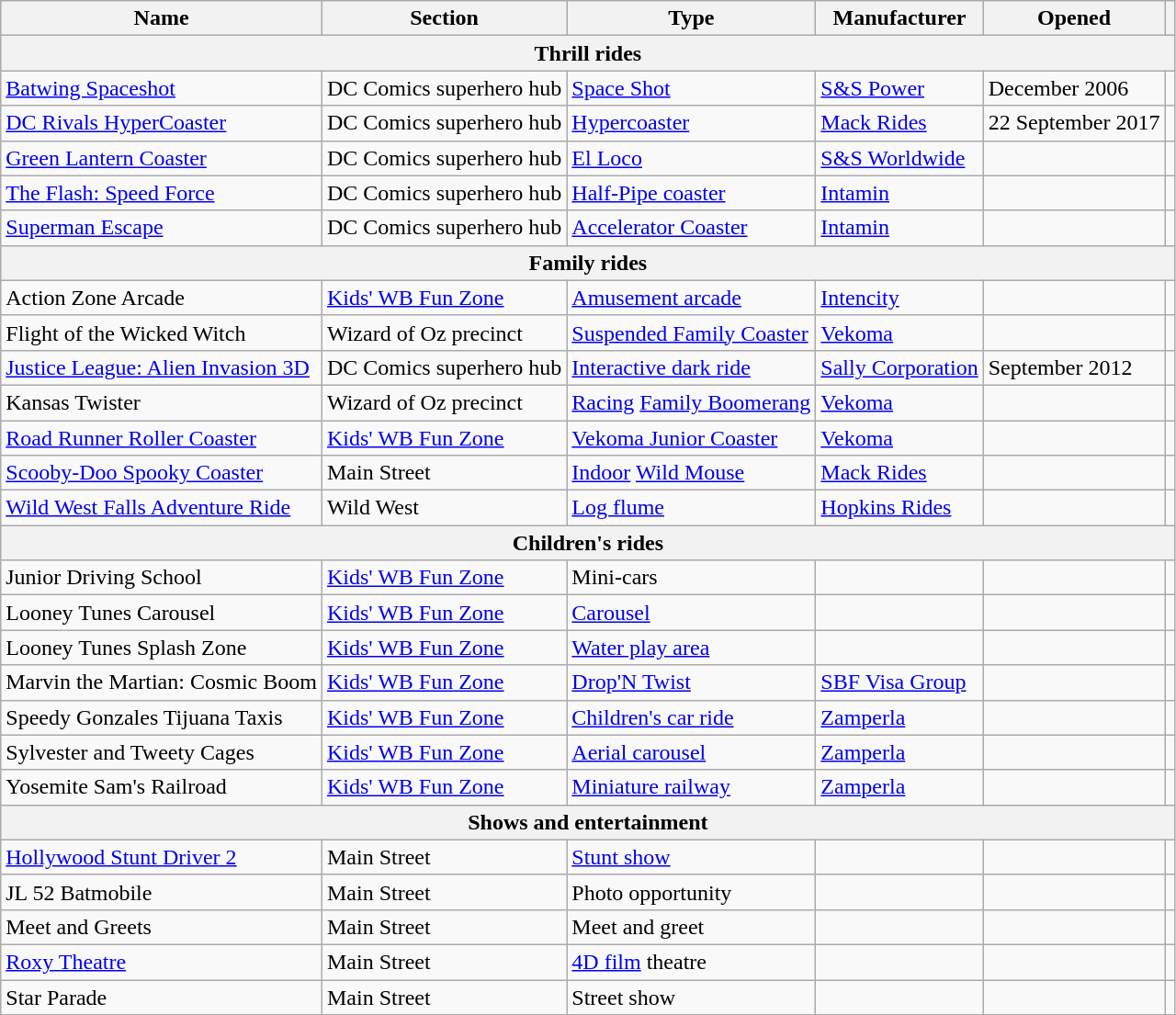<table class="wikitable">
<tr>
<th>Name</th>
<th>Section</th>
<th>Type</th>
<th>Manufacturer</th>
<th>Opened</th>
<th class="unsortable"></th>
</tr>
<tr>
<th colspan=6>Thrill rides</th>
</tr>
<tr>
<td><a href='#'>Batwing Spaceshot</a></td>
<td>DC Comics superhero hub</td>
<td><a href='#'>Space Shot</a></td>
<td><a href='#'>S&S Power</a></td>
<td>December 2006</td>
<td></td>
</tr>
<tr>
<td><a href='#'>DC Rivals HyperCoaster</a></td>
<td>DC Comics superhero hub</td>
<td><a href='#'>Hypercoaster</a></td>
<td><a href='#'>Mack Rides</a></td>
<td>22 September 2017</td>
<td></td>
</tr>
<tr>
<td><a href='#'>Green Lantern Coaster</a></td>
<td>DC Comics superhero hub</td>
<td><a href='#'>El Loco</a></td>
<td><a href='#'>S&S Worldwide</a></td>
<td></td>
<td></td>
</tr>
<tr>
<td><a href='#'>The Flash: Speed Force</a></td>
<td>DC Comics superhero hub</td>
<td><a href='#'>Half-Pipe coaster</a></td>
<td><a href='#'>Intamin</a></td>
<td></td>
<td></td>
</tr>
<tr>
<td><a href='#'>Superman Escape</a></td>
<td>DC Comics superhero hub</td>
<td><a href='#'>Accelerator Coaster</a></td>
<td><a href='#'>Intamin</a></td>
<td></td>
<td></td>
</tr>
<tr>
<th colspan=6>Family rides</th>
</tr>
<tr>
<td>Action Zone Arcade</td>
<td><a href='#'>Kids' WB Fun Zone</a></td>
<td><a href='#'>Amusement arcade</a></td>
<td><a href='#'>Intencity</a></td>
<td></td>
<td></td>
</tr>
<tr>
<td>Flight of the Wicked Witch</td>
<td>Wizard of Oz precinct</td>
<td><a href='#'>Suspended Family Coaster</a></td>
<td><a href='#'>Vekoma</a></td>
<td></td>
<td></td>
</tr>
<tr>
<td><a href='#'>Justice League: Alien Invasion 3D</a></td>
<td>DC Comics superhero hub</td>
<td><a href='#'>Interactive dark ride</a></td>
<td><a href='#'>Sally Corporation</a></td>
<td>September 2012</td>
<td></td>
</tr>
<tr>
<td>Kansas Twister</td>
<td>Wizard of Oz precinct</td>
<td><a href='#'>Racing</a> <a href='#'>Family Boomerang</a></td>
<td><a href='#'>Vekoma</a></td>
<td></td>
<td></td>
</tr>
<tr>
<td><a href='#'>Road Runner Roller Coaster</a></td>
<td><a href='#'>Kids' WB Fun Zone</a></td>
<td><a href='#'>Vekoma Junior Coaster</a></td>
<td><a href='#'>Vekoma</a></td>
<td></td>
<td></td>
</tr>
<tr>
<td><a href='#'>Scooby-Doo Spooky Coaster</a></td>
<td>Main Street</td>
<td><a href='#'>Indoor</a> <a href='#'>Wild Mouse</a></td>
<td><a href='#'>Mack Rides</a></td>
<td></td>
<td></td>
</tr>
<tr>
<td><a href='#'>Wild West Falls Adventure Ride</a></td>
<td>Wild West</td>
<td><a href='#'>Log flume</a></td>
<td><a href='#'>Hopkins Rides</a></td>
<td></td>
<td></td>
</tr>
<tr>
<th colspan=6>Children's rides</th>
</tr>
<tr>
<td>Junior Driving School</td>
<td><a href='#'>Kids' WB Fun Zone</a></td>
<td>Mini-cars</td>
<td></td>
<td></td>
<td></td>
</tr>
<tr>
<td>Looney Tunes Carousel</td>
<td><a href='#'>Kids' WB Fun Zone</a></td>
<td><a href='#'>Carousel</a></td>
<td></td>
<td></td>
<td></td>
</tr>
<tr>
<td>Looney Tunes Splash Zone</td>
<td><a href='#'>Kids' WB Fun Zone</a></td>
<td><a href='#'>Water play area</a></td>
<td></td>
<td></td>
<td></td>
</tr>
<tr>
<td>Marvin the Martian: Cosmic Boom</td>
<td><a href='#'>Kids' WB Fun Zone</a></td>
<td><a href='#'>Drop'N Twist</a></td>
<td><a href='#'>SBF Visa Group</a></td>
<td></td>
<td></td>
</tr>
<tr>
<td>Speedy Gonzales Tijuana Taxis</td>
<td><a href='#'>Kids' WB Fun Zone</a></td>
<td><a href='#'>Children's car ride</a></td>
<td><a href='#'>Zamperla</a></td>
<td></td>
<td></td>
</tr>
<tr>
<td>Sylvester and Tweety Cages</td>
<td><a href='#'>Kids' WB Fun Zone</a></td>
<td><a href='#'>Aerial carousel</a></td>
<td><a href='#'>Zamperla</a></td>
<td></td>
<td></td>
</tr>
<tr>
<td>Yosemite Sam's Railroad</td>
<td><a href='#'>Kids' WB Fun Zone</a></td>
<td><a href='#'>Miniature railway</a></td>
<td><a href='#'>Zamperla</a></td>
<td></td>
<td></td>
</tr>
<tr>
<th colspan=6>Shows and entertainment</th>
</tr>
<tr>
<td><a href='#'>Hollywood Stunt Driver 2</a></td>
<td>Main Street</td>
<td><a href='#'>Stunt show</a></td>
<td></td>
<td></td>
<td></td>
</tr>
<tr>
<td>JL 52 Batmobile</td>
<td>Main Street</td>
<td>Photo opportunity</td>
<td></td>
<td></td>
<td></td>
</tr>
<tr>
<td>Meet and Greets</td>
<td>Main Street</td>
<td>Meet and greet</td>
<td></td>
<td></td>
<td></td>
</tr>
<tr>
<td><a href='#'>Roxy Theatre</a></td>
<td>Main Street</td>
<td><a href='#'>4D film</a> theatre</td>
<td></td>
<td></td>
<td></td>
</tr>
<tr>
<td>Star Parade</td>
<td>Main Street</td>
<td>Street show</td>
<td></td>
<td></td>
<td></td>
</tr>
<tr>
</tr>
</table>
